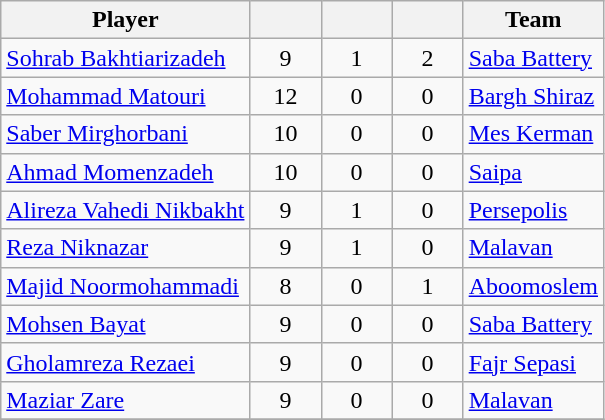<table class="wikitable sortable" style="text-align: center;">
<tr>
<th wight=200>Player</th>
<th width=40></th>
<th width=40></th>
<th width=40></th>
<th wight=180>Team</th>
</tr>
<tr>
<td style="text-align:left"> <a href='#'>Sohrab Bakhtiarizadeh</a></td>
<td>9</td>
<td>1</td>
<td>2</td>
<td style="text-align:left"><a href='#'>Saba Battery</a></td>
</tr>
<tr>
<td style="text-align:left"> <a href='#'>Mohammad Matouri</a></td>
<td>12</td>
<td>0</td>
<td>0</td>
<td style="text-align:left"><a href='#'>Bargh Shiraz</a></td>
</tr>
<tr>
<td style="text-align:left"> <a href='#'>Saber Mirghorbani</a></td>
<td>10</td>
<td>0</td>
<td>0</td>
<td style="text-align:left"><a href='#'>Mes Kerman</a></td>
</tr>
<tr>
<td style="text-align:left"> <a href='#'>Ahmad Momenzadeh</a></td>
<td>10</td>
<td>0</td>
<td>0</td>
<td style="text-align:left"><a href='#'>Saipa</a></td>
</tr>
<tr>
<td style="text-align:left"> <a href='#'>Alireza Vahedi Nikbakht</a></td>
<td>9</td>
<td>1</td>
<td>0</td>
<td style="text-align:left"><a href='#'>Persepolis</a></td>
</tr>
<tr>
<td style="text-align:left"> <a href='#'>Reza Niknazar</a></td>
<td>9</td>
<td>1</td>
<td>0</td>
<td style="text-align:left"><a href='#'>Malavan</a></td>
</tr>
<tr>
<td style="text-align:left"> <a href='#'>Majid Noormohammadi</a></td>
<td>8</td>
<td>0</td>
<td>1</td>
<td style="text-align:left"><a href='#'>Aboomoslem</a></td>
</tr>
<tr>
<td style="text-align:left"> <a href='#'>Mohsen Bayat</a></td>
<td>9</td>
<td>0</td>
<td>0</td>
<td style="text-align:left"><a href='#'>Saba Battery</a></td>
</tr>
<tr>
<td style="text-align:left"> <a href='#'>Gholamreza Rezaei</a></td>
<td>9</td>
<td>0</td>
<td>0</td>
<td style="text-align:left"><a href='#'>Fajr Sepasi</a></td>
</tr>
<tr>
<td style="text-align:left"> <a href='#'>Maziar Zare</a></td>
<td>9</td>
<td>0</td>
<td>0</td>
<td style="text-align:left"><a href='#'>Malavan</a></td>
</tr>
<tr>
</tr>
</table>
